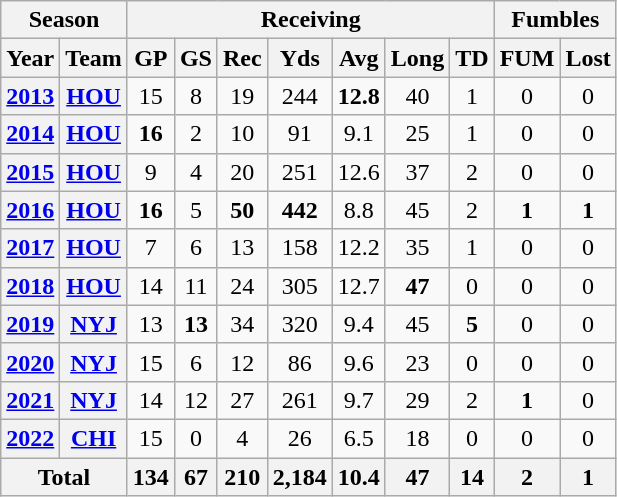<table class="wikitable">
<tr>
<th colspan="2">Season</th>
<th colspan="7" style="text-align:center;">Receiving</th>
<th colspan="2">Fumbles</th>
</tr>
<tr ||>
<th>Year</th>
<th>Team</th>
<th>GP</th>
<th>GS</th>
<th>Rec</th>
<th>Yds</th>
<th>Avg</th>
<th>Long</th>
<th>TD</th>
<th>FUM</th>
<th>Lost</th>
</tr>
<tr style="text-align:center;">
<th><a href='#'>2013</a></th>
<th><a href='#'>HOU</a></th>
<td>15</td>
<td>8</td>
<td>19</td>
<td>244</td>
<td><strong>12.8</strong></td>
<td>40</td>
<td>1</td>
<td>0</td>
<td>0</td>
</tr>
<tr style="text-align:center;">
<th><a href='#'>2014</a></th>
<th><a href='#'>HOU</a></th>
<td><strong>16</strong></td>
<td>2</td>
<td>10</td>
<td>91</td>
<td>9.1</td>
<td>25</td>
<td>1</td>
<td>0</td>
<td>0</td>
</tr>
<tr style="text-align:center;">
<th><a href='#'>2015</a></th>
<th><a href='#'>HOU</a></th>
<td>9</td>
<td>4</td>
<td>20</td>
<td>251</td>
<td>12.6</td>
<td>37</td>
<td>2</td>
<td>0</td>
<td>0</td>
</tr>
<tr style="text-align:center;">
<th><a href='#'>2016</a></th>
<th><a href='#'>HOU</a></th>
<td><strong>16</strong></td>
<td>5</td>
<td><strong>50</strong></td>
<td><strong>442</strong></td>
<td>8.8</td>
<td>45</td>
<td>2</td>
<td><strong>1</strong></td>
<td><strong>1</strong></td>
</tr>
<tr style="text-align:center;">
<th><a href='#'>2017</a></th>
<th><a href='#'>HOU</a></th>
<td>7</td>
<td>6</td>
<td>13</td>
<td>158</td>
<td>12.2</td>
<td>35</td>
<td>1</td>
<td>0</td>
<td>0</td>
</tr>
<tr style="text-align:center;">
<th><a href='#'>2018</a></th>
<th><a href='#'>HOU</a></th>
<td>14</td>
<td>11</td>
<td>24</td>
<td>305</td>
<td>12.7</td>
<td><strong>47</strong></td>
<td>0</td>
<td>0</td>
<td>0</td>
</tr>
<tr style="text-align:center;">
<th><a href='#'>2019</a></th>
<th><a href='#'>NYJ</a></th>
<td>13</td>
<td><strong>13</strong></td>
<td>34</td>
<td>320</td>
<td>9.4</td>
<td>45</td>
<td><strong>5</strong></td>
<td>0</td>
<td>0</td>
</tr>
<tr style="text-align:center;">
<th><a href='#'>2020</a></th>
<th><a href='#'>NYJ</a></th>
<td>15</td>
<td>6</td>
<td>12</td>
<td>86</td>
<td>9.6</td>
<td>23</td>
<td>0</td>
<td>0</td>
<td>0</td>
</tr>
<tr style="text-align:center;">
<th><a href='#'>2021</a></th>
<th><a href='#'>NYJ</a></th>
<td>14</td>
<td>12</td>
<td>27</td>
<td>261</td>
<td>9.7</td>
<td>29</td>
<td>2</td>
<td><strong>1</strong></td>
<td>0</td>
</tr>
<tr style="text-align:center;">
<th><a href='#'>2022</a></th>
<th><a href='#'>CHI</a></th>
<td>15</td>
<td>0</td>
<td>4</td>
<td>26</td>
<td>6.5</td>
<td>18</td>
<td>0</td>
<td>0</td>
<td>0</td>
</tr>
<tr>
<th colspan="2">Total</th>
<th>134</th>
<th>67</th>
<th>210</th>
<th>2,184</th>
<th>10.4</th>
<th>47</th>
<th>14</th>
<th>2</th>
<th>1</th>
</tr>
</table>
